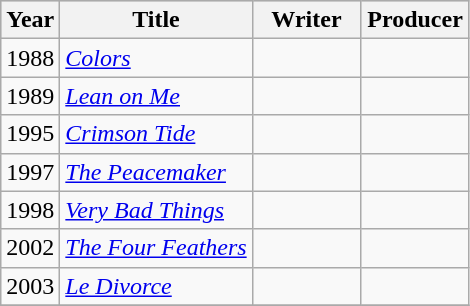<table class="wikitable">
<tr style="background:#ccc; text-align:center;">
<th>Year</th>
<th>Title</th>
<th width="65">Writer</th>
<th width="65">Producer</th>
</tr>
<tr>
<td>1988</td>
<td><em><a href='#'>Colors</a></em></td>
<td></td>
<td></td>
</tr>
<tr>
<td>1989</td>
<td><em><a href='#'>Lean on Me</a></em></td>
<td></td>
<td></td>
</tr>
<tr>
<td>1995</td>
<td><em><a href='#'>Crimson Tide</a></em></td>
<td></td>
<td></td>
</tr>
<tr>
<td>1997</td>
<td><em><a href='#'>The Peacemaker</a></em></td>
<td></td>
<td></td>
</tr>
<tr>
<td>1998</td>
<td><em><a href='#'>Very Bad Things</a></em></td>
<td></td>
<td></td>
</tr>
<tr>
<td>2002</td>
<td><em><a href='#'>The Four Feathers</a></em></td>
<td></td>
<td></td>
</tr>
<tr>
<td>2003</td>
<td><em><a href='#'>Le Divorce</a></em></td>
<td></td>
<td></td>
</tr>
<tr>
</tr>
</table>
